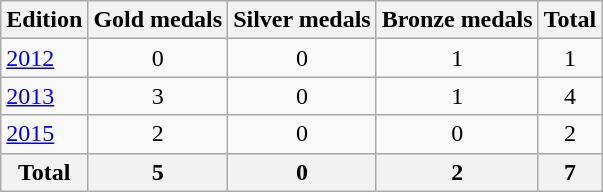<table class="wikitable">
<tr>
<th>Edition</th>
<th>Gold medals</th>
<th>Silver medals</th>
<th>Bronze medals</th>
<th>Total</th>
</tr>
<tr>
<td><a href='#'>2012</a></td>
<td style="text-align:center;">0</td>
<td style="text-align:center;">0</td>
<td style="text-align:center;">1</td>
<td style="text-align:center;">1</td>
</tr>
<tr>
<td><a href='#'>2013</a></td>
<td style="text-align:center;">3</td>
<td style="text-align:center;">0</td>
<td style="text-align:center;">1</td>
<td style="text-align:center;">4</td>
</tr>
<tr>
<td><a href='#'>2015</a></td>
<td style="text-align:center;">2</td>
<td style="text-align:center;">0</td>
<td style="text-align:center;">0</td>
<td style="text-align:center;">2</td>
</tr>
<tr>
<th>Total</th>
<th style="text-align:center;">5</th>
<th style="text-align:center;">0</th>
<th style="text-align:center;">2</th>
<th style="text-align:center;">7</th>
</tr>
</table>
